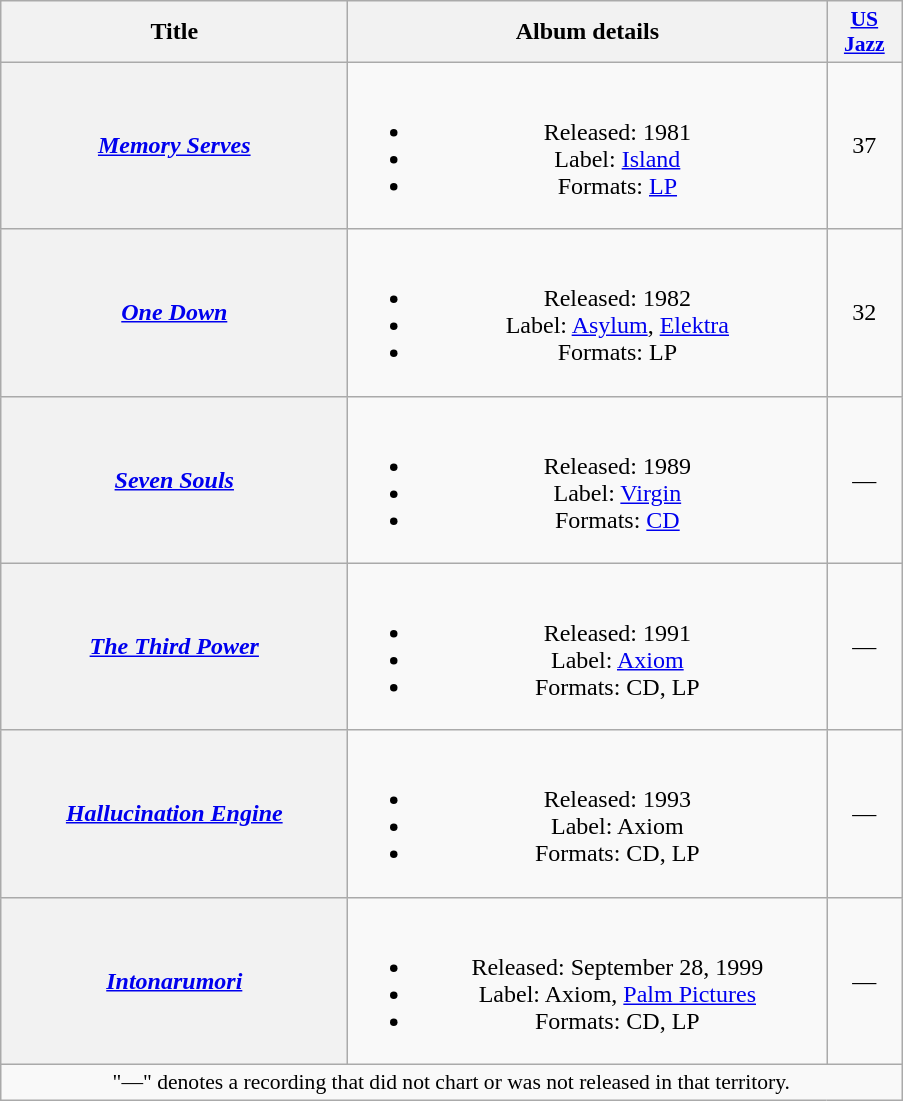<table class="wikitable plainrowheaders" style="text-align:center;">
<tr>
<th scope="col" rowspan="1" style="width:14em;">Title</th>
<th scope="col" rowspan="1" style="width:19.5em;">Album details</th>
<th scope="col" rowspan="1" style="width:3em;font-size:90%;"><a href='#'>US Jazz</a><br></th>
</tr>
<tr>
<th scope="row"><em><a href='#'>Memory Serves</a></em></th>
<td><br><ul><li>Released: 1981</li><li>Label: <a href='#'>Island</a></li><li>Formats: <a href='#'>LP</a></li></ul></td>
<td>37</td>
</tr>
<tr>
<th scope="row"><em><a href='#'>One Down</a></em></th>
<td><br><ul><li>Released: 1982</li><li>Label: <a href='#'>Asylum</a>, <a href='#'>Elektra</a></li><li>Formats: LP</li></ul></td>
<td>32</td>
</tr>
<tr>
<th scope="row"><em><a href='#'>Seven Souls</a></em></th>
<td><br><ul><li>Released: 1989</li><li>Label: <a href='#'>Virgin</a></li><li>Formats: <a href='#'>CD</a></li></ul></td>
<td>—</td>
</tr>
<tr>
<th scope="row"><em><a href='#'>The Third Power</a></em></th>
<td><br><ul><li>Released: 1991</li><li>Label: <a href='#'>Axiom</a></li><li>Formats: CD, LP</li></ul></td>
<td>—</td>
</tr>
<tr>
<th scope="row"><em><a href='#'>Hallucination Engine</a></em></th>
<td><br><ul><li>Released: 1993</li><li>Label: Axiom</li><li>Formats: CD, LP</li></ul></td>
<td>—</td>
</tr>
<tr>
<th scope="row"><em><a href='#'>Intonarumori</a></em></th>
<td><br><ul><li>Released: September 28, 1999</li><li>Label: Axiom, <a href='#'>Palm Pictures</a></li><li>Formats: CD, LP</li></ul></td>
<td>—</td>
</tr>
<tr>
<td colspan="6" style="font-size:90%">"—" denotes a recording that did not chart or was not released in that territory.</td>
</tr>
</table>
